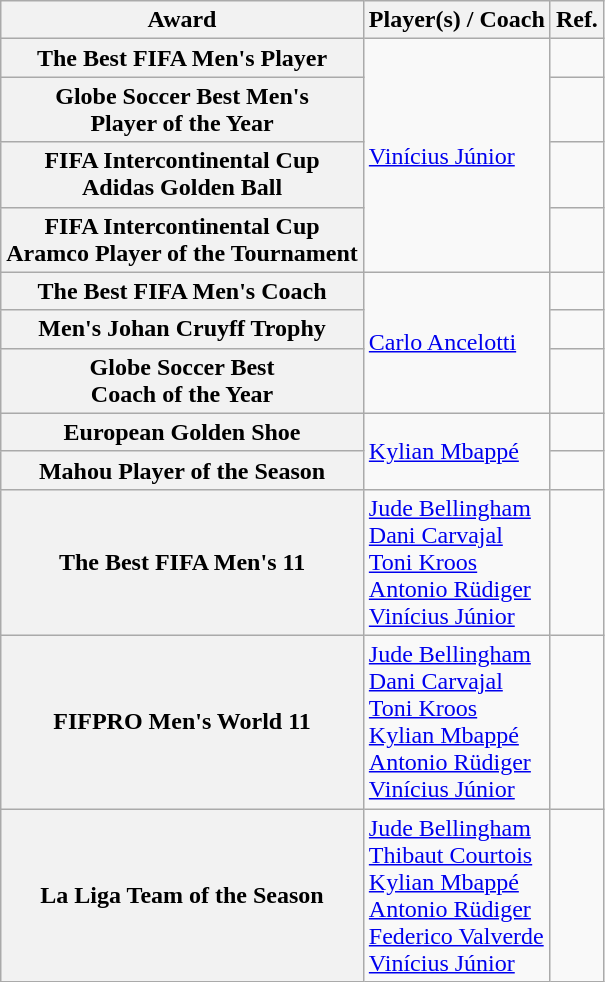<table class="wikitable">
<tr>
<th>Award</th>
<th>Player(s) / Coach</th>
<th>Ref.</th>
</tr>
<tr>
<th>The Best FIFA Men's Player</th>
<td rowspan=4> <a href='#'>Vinícius Júnior</a></td>
<td align=center></td>
</tr>
<tr>
<th>Globe Soccer Best Men's<br>Player of the Year</th>
<td align=center></td>
</tr>
<tr>
<th>FIFA Intercontinental Cup<br>Adidas Golden Ball</th>
<td align=center></td>
</tr>
<tr>
<th>FIFA Intercontinental Cup<br>Aramco Player of the Tournament</th>
<td align=center></td>
</tr>
<tr>
<th>The Best FIFA Men's Coach</th>
<td rowspan=3> <a href='#'>Carlo Ancelotti</a></td>
<td align="center"></td>
</tr>
<tr>
<th>Men's Johan Cruyff Trophy</th>
<td align="center"></td>
</tr>
<tr>
<th>Globe Soccer Best<br>Coach of the Year</th>
<td align=center></td>
</tr>
<tr>
<th>European Golden Shoe</th>
<td rowspan=2> <a href='#'>Kylian Mbappé</a></td>
<td align=center></td>
</tr>
<tr>
<th>Mahou Player of the Season</th>
<td align=center></td>
</tr>
<tr>
<th>The Best FIFA Men's 11</th>
<td> <a href='#'>Jude Bellingham</a><br> <a href='#'>Dani Carvajal</a><br> <a href='#'>Toni Kroos</a><br> <a href='#'>Antonio Rüdiger</a><br> <a href='#'>Vinícius Júnior</a></td>
<td align=center></td>
</tr>
<tr>
<th>FIFPRO Men's World 11</th>
<td> <a href='#'>Jude Bellingham</a><br> <a href='#'>Dani Carvajal</a><br> <a href='#'>Toni Kroos</a><br> <a href='#'>Kylian Mbappé</a><br> <a href='#'>Antonio Rüdiger</a><br> <a href='#'>Vinícius Júnior</a></td>
<td align=center></td>
</tr>
<tr>
<th>La Liga Team of the Season</th>
<td> <a href='#'>Jude Bellingham</a><br> <a href='#'>Thibaut Courtois</a><br> <a href='#'>Kylian Mbappé</a><br> <a href='#'>Antonio Rüdiger</a><br> <a href='#'>Federico Valverde</a><br> <a href='#'>Vinícius Júnior</a></td>
<td align=center></td>
</tr>
</table>
